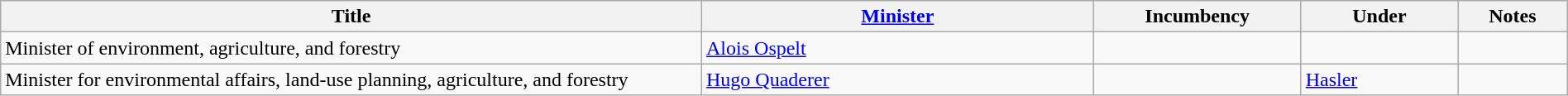<table class="wikitable" style="width:100%;">
<tr>
<th>Title</th>
<th style="width:25%;"><a href='#'>Minister</a></th>
<th style="width:160px;">Incumbency</th>
<th style="width:10%;">Under</th>
<th style="width:7%;">Notes</th>
</tr>
<tr>
<td>Minister of environment, agriculture, and forestry</td>
<td><a href='#'>Alois Ospelt</a></td>
<td></td>
<td></td>
<td></td>
</tr>
<tr>
<td>Minister for environmental affairs, land-use planning, agriculture, and forestry</td>
<td><a href='#'>Hugo Quaderer</a></td>
<td></td>
<td><a href='#'>Hasler</a></td>
<td></td>
</tr>
</table>
